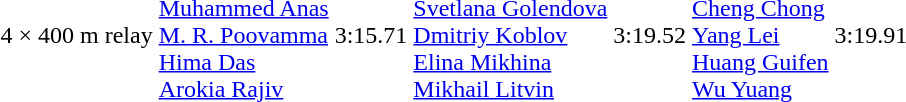<table>
<tr>
<td>4 × 400 m relay<br></td>
<td><br><a href='#'>Muhammed Anas</a><br><a href='#'>M. R. Poovamma</a><br><a href='#'>Hima Das</a><br><a href='#'>Arokia Rajiv</a></td>
<td>3:15.71</td>
<td><br><a href='#'>Svetlana Golendova</a><br><a href='#'>Dmitriy Koblov</a><br><a href='#'>Elina Mikhina</a><br><a href='#'>Mikhail Litvin</a></td>
<td>3:19.52</td>
<td><br><a href='#'>Cheng Chong</a><br><a href='#'>Yang Lei</a><br><a href='#'>Huang Guifen</a><br><a href='#'>Wu Yuang</a></td>
<td>3:19.91</td>
</tr>
</table>
